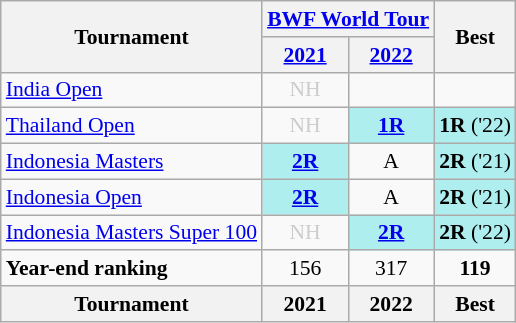<table class="wikitable" style="font-size: 90%; text-align:center">
<tr>
<th rowspan="2">Tournament</th>
<th colspan="2"><strong><a href='#'>BWF World Tour</a></strong></th>
<th rowspan="2">Best</th>
</tr>
<tr>
<th><a href='#'>2021</a></th>
<th><a href='#'>2022</a></th>
</tr>
<tr>
<td align="left"><a href='#'>India Open</a></td>
<td style=color:#ccc>NH</td>
<td><a href='#'></a></td>
<td></td>
</tr>
<tr>
<td align=left><a href='#'>Thailand Open</a></td>
<td style=color:#ccc>NH</td>
<td bgcolor=AFEEEE><strong><a href='#'>1R</a></strong></td>
<td bgcolor=AFEEEE><strong>1R</strong> ('22)</td>
</tr>
<tr>
<td align=left><a href='#'>Indonesia Masters</a></td>
<td bgcolor=AFEEEE><strong><a href='#'>2R</a></strong></td>
<td>A</td>
<td bgcolor=AFEEEE><strong>2R</strong> ('21)</td>
</tr>
<tr>
<td align=left><a href='#'>Indonesia Open</a></td>
<td bgcolor=AFEEEE><strong><a href='#'>2R</a></strong></td>
<td>A</td>
<td bgcolor=AFEEEE><strong>2R</strong> ('21)</td>
</tr>
<tr>
<td align=left><a href='#'>Indonesia Masters Super 100</a></td>
<td style=color:#ccc>NH</td>
<td bgcolor=AFEEEE><strong><a href='#'>2R</a></strong></td>
<td bgcolor=AFEEEE><strong>2R</strong> ('22)</td>
</tr>
<tr>
<td align=left><strong>Year-end ranking</strong></td>
<td>156</td>
<td>317</td>
<td><strong>119</strong></td>
</tr>
<tr>
<th>Tournament</th>
<th>2021</th>
<th>2022</th>
<th>Best</th>
</tr>
</table>
